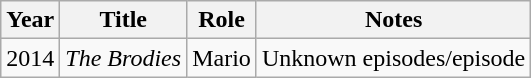<table class="wikitable">
<tr>
<th rowspan="1">Year</th>
<th rowspan="1">Title</th>
<th rowspan="1">Role</th>
<th rowspan="1">Notes</th>
</tr>
<tr>
<td>2014</td>
<td><em>The Brodies</em></td>
<td>Mario</td>
<td>Unknown episodes/episode</td>
</tr>
</table>
